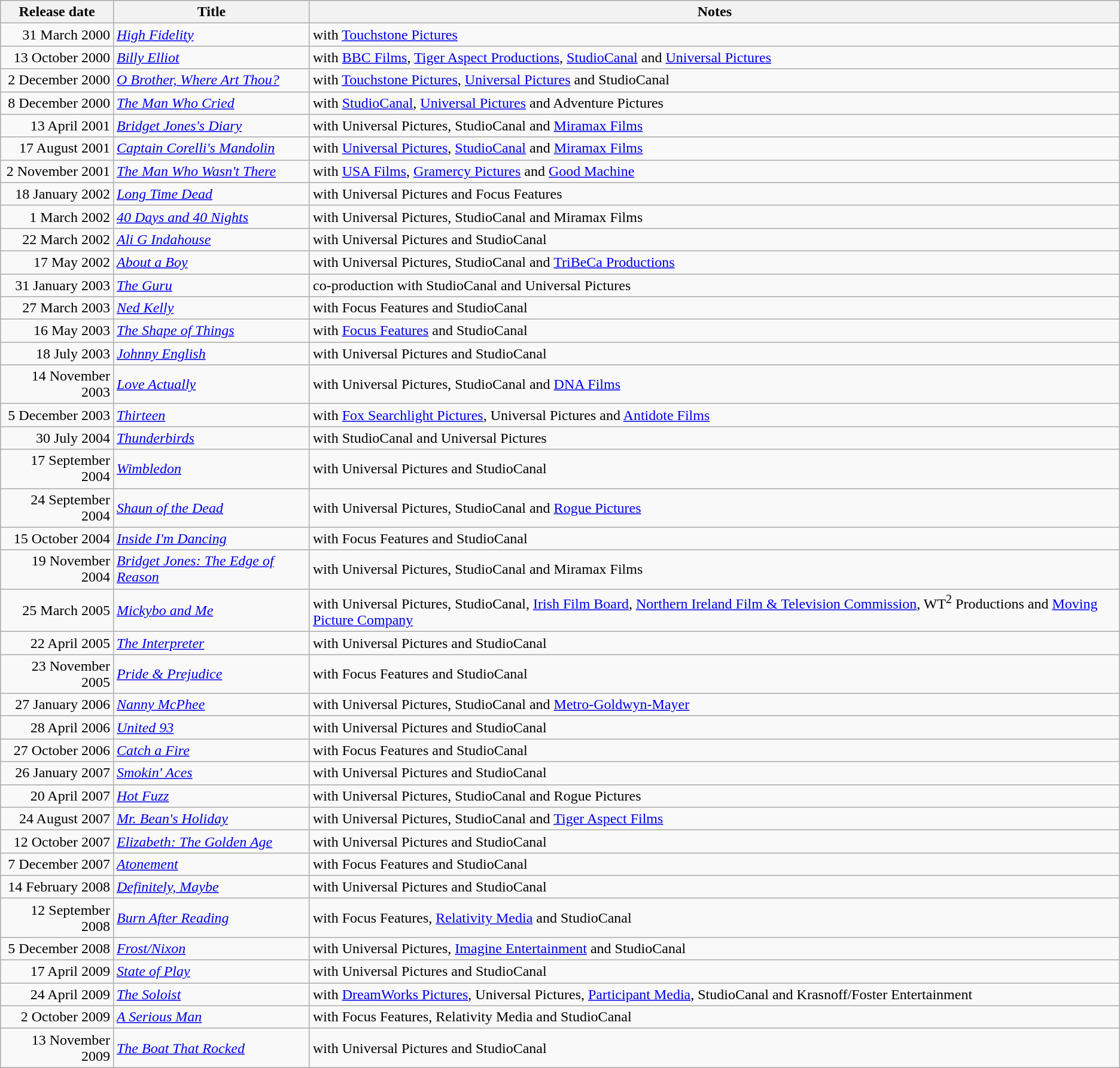<table class="wikitable sortable">
<tr>
<th>Release date</th>
<th>Title</th>
<th>Notes</th>
</tr>
<tr>
<td align=right>31 March 2000</td>
<td><em><a href='#'>High Fidelity</a></em></td>
<td>with <a href='#'>Touchstone Pictures</a></td>
</tr>
<tr>
<td align=right>13 October 2000</td>
<td><em><a href='#'>Billy Elliot</a></em></td>
<td>with <a href='#'>BBC Films</a>, <a href='#'>Tiger Aspect Productions</a>, <a href='#'>StudioCanal</a> and <a href='#'>Universal Pictures</a></td>
</tr>
<tr>
<td align=right>2 December 2000</td>
<td><em><a href='#'>O Brother, Where Art Thou?</a></em></td>
<td>with <a href='#'>Touchstone Pictures</a>, <a href='#'>Universal Pictures</a> and StudioCanal</td>
</tr>
<tr>
<td align=right>8 December 2000</td>
<td><em><a href='#'>The Man Who Cried</a></em></td>
<td>with <a href='#'>StudioCanal</a>, <a href='#'>Universal Pictures</a>  and Adventure Pictures</td>
</tr>
<tr>
<td align=right>13 April 2001</td>
<td><em><a href='#'>Bridget Jones's Diary</a></em></td>
<td>with Universal Pictures, StudioCanal and <a href='#'>Miramax Films</a></td>
</tr>
<tr>
<td align=right>17 August 2001</td>
<td><em><a href='#'>Captain Corelli's Mandolin</a></em></td>
<td>with <a href='#'>Universal Pictures</a>, <a href='#'>StudioCanal</a> and <a href='#'>Miramax Films</a></td>
</tr>
<tr>
<td align=right>2 November 2001</td>
<td><em><a href='#'>The Man Who Wasn't There</a></em></td>
<td>with <a href='#'>USA Films</a>, <a href='#'>Gramercy Pictures</a> and <a href='#'>Good Machine</a></td>
</tr>
<tr>
<td align=right>18 January 2002</td>
<td><em><a href='#'>Long Time Dead</a></em></td>
<td>with Universal Pictures and Focus Features</td>
</tr>
<tr>
<td align=right>1 March 2002</td>
<td><em><a href='#'>40 Days and 40 Nights</a></em></td>
<td>with Universal Pictures, StudioCanal and Miramax Films</td>
</tr>
<tr>
<td align=right>22 March 2002</td>
<td><em><a href='#'>Ali G Indahouse</a></em></td>
<td>with Universal Pictures and StudioCanal</td>
</tr>
<tr>
<td align=right>17 May 2002</td>
<td><em><a href='#'>About a Boy</a></em></td>
<td>with Universal Pictures, StudioCanal and <a href='#'>TriBeCa Productions</a></td>
</tr>
<tr>
<td align=right>31 January 2003</td>
<td><em><a href='#'>The Guru</a></em></td>
<td>co-production with StudioCanal and Universal Pictures</td>
</tr>
<tr>
<td align=right>27 March 2003</td>
<td><em><a href='#'>Ned Kelly</a></em></td>
<td>with Focus Features and StudioCanal</td>
</tr>
<tr>
<td align=right>16 May 2003</td>
<td><em><a href='#'>The Shape of Things</a></em></td>
<td>with <a href='#'>Focus Features</a> and StudioCanal</td>
</tr>
<tr>
<td align=right>18 July 2003</td>
<td><em><a href='#'>Johnny English</a></em></td>
<td>with Universal Pictures and StudioCanal</td>
</tr>
<tr>
<td align=right>14 November 2003</td>
<td><em><a href='#'>Love Actually</a></em></td>
<td>with Universal Pictures, StudioCanal and <a href='#'>DNA Films</a></td>
</tr>
<tr>
<td align=right>5 December 2003</td>
<td><em><a href='#'>Thirteen</a></em></td>
<td>with <a href='#'>Fox Searchlight Pictures</a>, Universal Pictures and <a href='#'>Antidote Films</a></td>
</tr>
<tr>
<td align=right>30 July 2004</td>
<td><em><a href='#'>Thunderbirds</a></em></td>
<td>with StudioCanal and Universal Pictures</td>
</tr>
<tr>
<td align=right>17 September 2004</td>
<td><em><a href='#'>Wimbledon</a></em></td>
<td>with Universal Pictures and StudioCanal</td>
</tr>
<tr>
<td align=right>24 September 2004</td>
<td><em><a href='#'>Shaun of the Dead</a></em></td>
<td>with Universal Pictures, StudioCanal and <a href='#'>Rogue Pictures</a></td>
</tr>
<tr>
<td align=right>15 October 2004</td>
<td><em><a href='#'>Inside I'm Dancing</a></em></td>
<td>with Focus Features and StudioCanal</td>
</tr>
<tr>
<td align=right>19 November 2004</td>
<td><em><a href='#'>Bridget Jones: The Edge of Reason</a></em></td>
<td>with Universal Pictures, StudioCanal and Miramax Films</td>
</tr>
<tr>
<td align=right>25 March 2005</td>
<td><em><a href='#'>Mickybo and Me</a></em></td>
<td>with Universal Pictures, StudioCanal, <a href='#'>Irish Film Board</a>, <a href='#'>Northern Ireland Film & Television Commission</a>, WT<sup>2</sup> Productions and <a href='#'>Moving Picture Company</a></td>
</tr>
<tr>
<td align=right>22 April 2005</td>
<td><em><a href='#'>The Interpreter</a></em></td>
<td>with Universal Pictures and StudioCanal</td>
</tr>
<tr>
<td align=right>23 November 2005</td>
<td><em><a href='#'>Pride & Prejudice</a></em></td>
<td>with Focus Features and StudioCanal</td>
</tr>
<tr>
<td align=right>27 January 2006</td>
<td><em><a href='#'>Nanny McPhee</a></em></td>
<td>with Universal Pictures, StudioCanal and <a href='#'>Metro-Goldwyn-Mayer</a></td>
</tr>
<tr>
<td align=right>28 April 2006</td>
<td><em><a href='#'>United 93</a></em></td>
<td>with Universal Pictures and StudioCanal</td>
</tr>
<tr>
<td align=right>27 October 2006</td>
<td><em><a href='#'>Catch a Fire</a></em></td>
<td>with Focus Features and StudioCanal</td>
</tr>
<tr>
<td align=right>26 January 2007</td>
<td><em><a href='#'>Smokin' Aces</a></em></td>
<td>with Universal Pictures and StudioCanal</td>
</tr>
<tr>
<td align=right>20 April 2007</td>
<td><em><a href='#'>Hot Fuzz</a></em></td>
<td>with Universal Pictures, StudioCanal and Rogue Pictures</td>
</tr>
<tr>
<td align=right>24 August 2007</td>
<td><em><a href='#'>Mr. Bean's Holiday</a></em></td>
<td>with Universal Pictures, StudioCanal and <a href='#'>Tiger Aspect Films</a></td>
</tr>
<tr>
<td align=right>12 October 2007</td>
<td><em><a href='#'>Elizabeth: The Golden Age</a></em></td>
<td>with Universal Pictures and StudioCanal</td>
</tr>
<tr>
<td align=right>7 December 2007</td>
<td><em><a href='#'>Atonement</a></em></td>
<td>with Focus Features and StudioCanal</td>
</tr>
<tr>
<td align=right>14 February 2008</td>
<td><em><a href='#'>Definitely, Maybe</a></em></td>
<td>with Universal Pictures and StudioCanal</td>
</tr>
<tr>
<td align=right>12 September 2008</td>
<td><em><a href='#'>Burn After Reading</a></em></td>
<td>with Focus Features, <a href='#'>Relativity Media</a> and StudioCanal</td>
</tr>
<tr>
<td align=right>5 December 2008</td>
<td><em><a href='#'>Frost/Nixon</a></em></td>
<td>with Universal Pictures, <a href='#'>Imagine Entertainment</a> and StudioCanal</td>
</tr>
<tr>
<td align=right>17 April 2009</td>
<td><em><a href='#'>State of Play</a></em></td>
<td>with Universal Pictures and StudioCanal</td>
</tr>
<tr>
<td align=right>24 April 2009</td>
<td><em><a href='#'>The Soloist</a></em></td>
<td>with <a href='#'>DreamWorks Pictures</a>, Universal Pictures, <a href='#'>Participant Media</a>, StudioCanal and Krasnoff/Foster Entertainment</td>
</tr>
<tr>
<td align=right>2 October 2009</td>
<td><em><a href='#'>A Serious Man</a></em></td>
<td>with Focus Features, Relativity Media and StudioCanal</td>
</tr>
<tr>
<td align=right>13 November 2009</td>
<td><em><a href='#'>The Boat That Rocked</a></em></td>
<td>with Universal Pictures and StudioCanal</td>
</tr>
</table>
